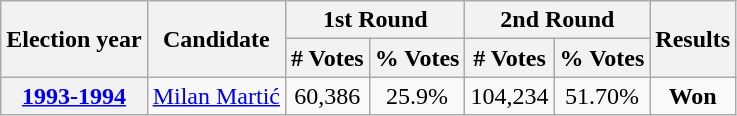<table class="wikitable" style="text-align:center">
<tr>
<th rowspan="2">Election year</th>
<th rowspan="2">Candidate</th>
<th colspan="2">1st Round</th>
<th colspan="2">2nd Round</th>
<th rowspan="2">Results</th>
</tr>
<tr>
<th># Votes</th>
<th>% Votes</th>
<th># Votes</th>
<th>% Votes</th>
</tr>
<tr>
<th><a href='#'>1993-1994</a></th>
<td><a href='#'>Milan Martić</a></td>
<td>60,386</td>
<td>25.9%</td>
<td>104,234</td>
<td>51.70%</td>
<td><strong>Won</strong> </td>
</tr>
</table>
